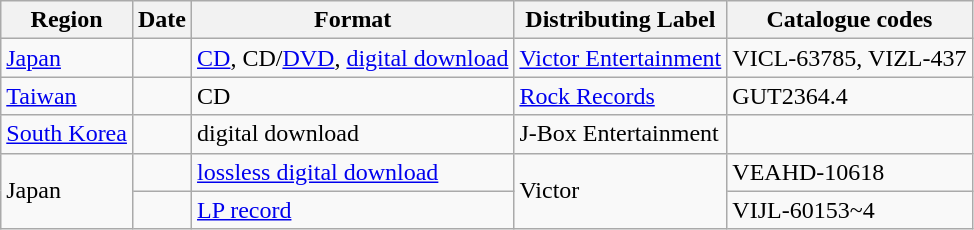<table class="wikitable">
<tr>
<th>Region</th>
<th>Date</th>
<th>Format</th>
<th>Distributing Label</th>
<th>Catalogue codes</th>
</tr>
<tr>
<td><a href='#'>Japan</a></td>
<td></td>
<td><a href='#'>CD</a>, CD/<a href='#'>DVD</a>, <a href='#'>digital download</a></td>
<td><a href='#'>Victor Entertainment</a></td>
<td>VICL-63785, VIZL-437</td>
</tr>
<tr>
<td><a href='#'>Taiwan</a></td>
<td></td>
<td>CD</td>
<td><a href='#'>Rock Records</a></td>
<td>GUT2364.4</td>
</tr>
<tr>
<td><a href='#'>South Korea</a></td>
<td></td>
<td>digital download</td>
<td>J-Box Entertainment</td>
<td></td>
</tr>
<tr>
<td rowspan=2>Japan</td>
<td></td>
<td><a href='#'>lossless digital download</a></td>
<td rowspan=2>Victor</td>
<td>VEAHD-10618</td>
</tr>
<tr>
<td></td>
<td><a href='#'>LP record</a></td>
<td>VIJL-60153~4</td>
</tr>
</table>
